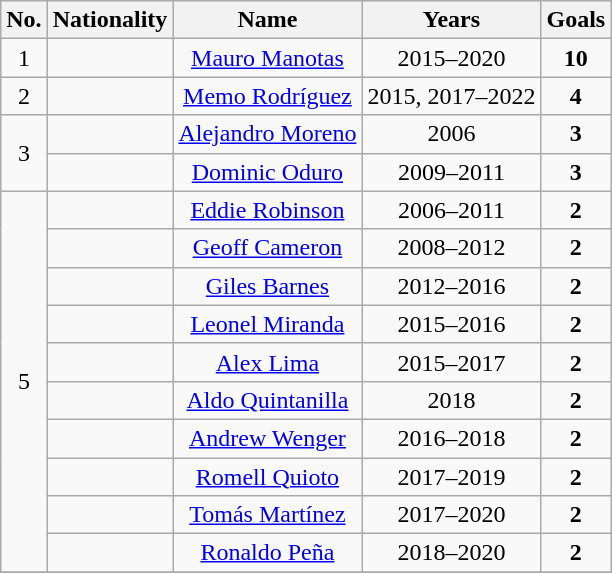<table class="wikitable sortable" style=text-align:center;>
<tr>
<th>No.</th>
<th>Nationality</th>
<th>Name</th>
<th>Years</th>
<th>Goals</th>
</tr>
<tr>
<td>1</td>
<td align=left></td>
<td><a href='#'>Mauro Manotas</a></td>
<td>2015–2020</td>
<td><strong>10</strong></td>
</tr>
<tr>
<td>2</td>
<td align="left"></td>
<td><a href='#'>Memo Rodríguez</a></td>
<td>2015, 2017–2022</td>
<td><strong>4</strong></td>
</tr>
<tr>
<td rowspan="2">3</td>
<td align="left"></td>
<td><a href='#'>Alejandro Moreno</a></td>
<td>2006</td>
<td><strong>3</strong></td>
</tr>
<tr>
<td align=left></td>
<td><a href='#'>Dominic Oduro</a></td>
<td>2009–2011</td>
<td><strong>3</strong></td>
</tr>
<tr>
<td rowspan="10">5</td>
<td align="left"></td>
<td><a href='#'>Eddie Robinson</a></td>
<td>2006–2011</td>
<td><strong>2</strong></td>
</tr>
<tr>
<td align=left></td>
<td><a href='#'>Geoff Cameron</a></td>
<td>2008–2012</td>
<td><strong>2</strong></td>
</tr>
<tr>
<td align=left></td>
<td><a href='#'>Giles Barnes</a></td>
<td>2012–2016</td>
<td><strong>2</strong></td>
</tr>
<tr>
<td align=left></td>
<td><a href='#'>Leonel Miranda</a></td>
<td>2015–2016</td>
<td><strong>2</strong></td>
</tr>
<tr>
<td align=left></td>
<td><a href='#'>Alex Lima</a></td>
<td>2015–2017</td>
<td><strong>2</strong></td>
</tr>
<tr>
<td align=left></td>
<td><a href='#'>Aldo Quintanilla</a></td>
<td>2018</td>
<td><strong>2</strong></td>
</tr>
<tr>
<td align="left"></td>
<td><a href='#'>Andrew Wenger</a></td>
<td>2016–2018</td>
<td><strong>2</strong></td>
</tr>
<tr>
<td align=left></td>
<td><a href='#'>Romell Quioto</a></td>
<td>2017–2019</td>
<td><strong>2</strong></td>
</tr>
<tr>
<td align=left></td>
<td><a href='#'>Tomás Martínez</a></td>
<td>2017–2020</td>
<td><strong>2</strong></td>
</tr>
<tr>
<td align="left"></td>
<td><a href='#'>Ronaldo Peña</a></td>
<td>2018–2020</td>
<td><strong>2</strong></td>
</tr>
<tr>
</tr>
</table>
